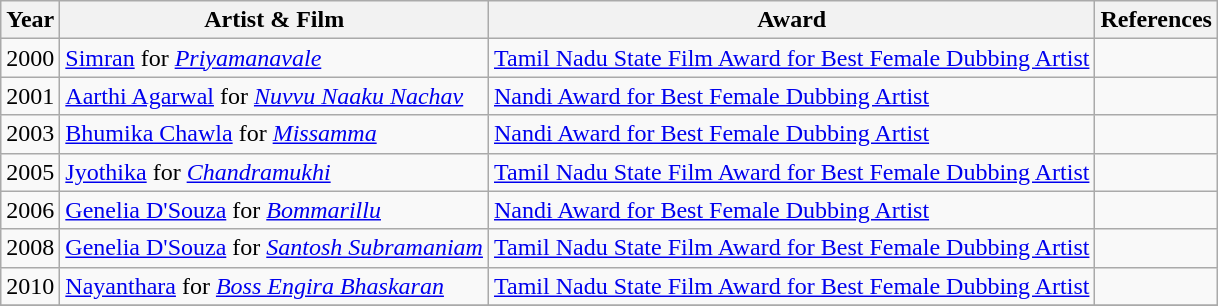<table class="wikitable sortable" style="text-align:left">
<tr>
<th>Year</th>
<th>Artist & Film</th>
<th>Award</th>
<th>References</th>
</tr>
<tr>
<td>2000</td>
<td><a href='#'>Simran</a>  for <em><a href='#'>Priyamanavale</a></em></td>
<td><a href='#'>Tamil Nadu State Film Award for Best Female Dubbing Artist</a></td>
<td></td>
</tr>
<tr>
<td>2001</td>
<td><a href='#'>Aarthi Agarwal</a> for <em><a href='#'>Nuvvu Naaku Nachav</a></em></td>
<td><a href='#'>Nandi Award for Best Female Dubbing Artist</a></td>
<td></td>
</tr>
<tr>
<td>2003</td>
<td><a href='#'>Bhumika Chawla</a> for <em><a href='#'>Missamma</a></em></td>
<td><a href='#'>Nandi Award for Best Female Dubbing Artist</a></td>
<td></td>
</tr>
<tr>
<td>2005</td>
<td><a href='#'>Jyothika</a> for <em><a href='#'>Chandramukhi</a></em></td>
<td><a href='#'>Tamil Nadu State Film Award for Best Female Dubbing Artist</a></td>
<td></td>
</tr>
<tr>
<td>2006</td>
<td><a href='#'>Genelia D'Souza</a> for <em><a href='#'>Bommarillu</a></em></td>
<td><a href='#'>Nandi Award for Best Female Dubbing Artist</a></td>
<td><br></td>
</tr>
<tr>
<td>2008</td>
<td><a href='#'>Genelia D'Souza</a> for <em><a href='#'>Santosh Subramaniam</a></em></td>
<td><a href='#'>Tamil Nadu State Film Award for Best Female Dubbing Artist</a></td>
<td></td>
</tr>
<tr>
<td>2010</td>
<td><a href='#'>Nayanthara</a> for <em><a href='#'>Boss Engira Bhaskaran</a></em></td>
<td><a href='#'>Tamil Nadu State Film Award for Best Female Dubbing Artist</a></td>
<td></td>
</tr>
<tr>
</tr>
</table>
